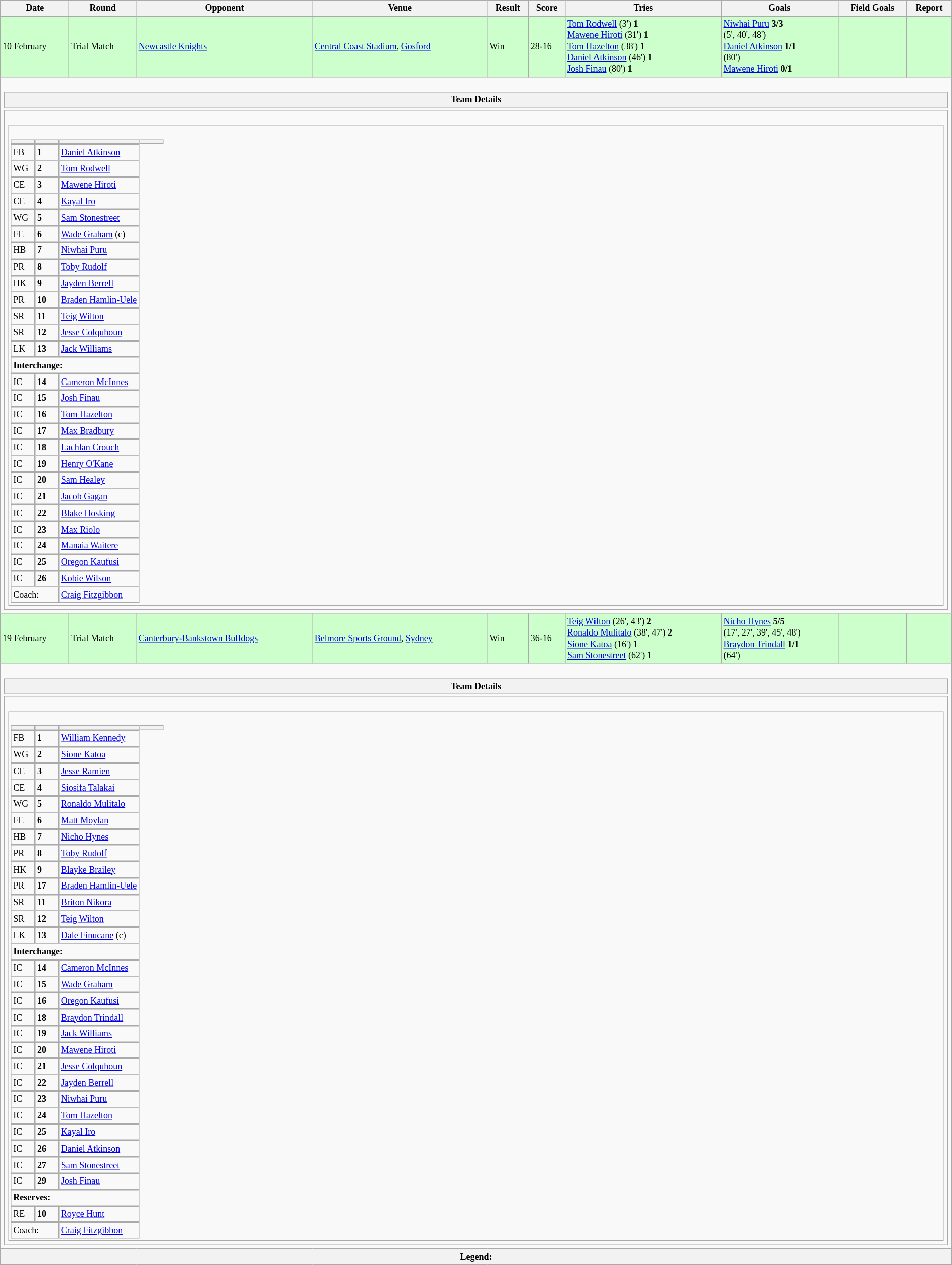<table class="wikitable"  style="font-size:75%; width:100%;">
<tr>
<th>Date</th>
<th>Round</th>
<th>Opponent</th>
<th>Venue</th>
<th>Result</th>
<th>Score</th>
<th>Tries</th>
<th>Goals</th>
<th>Field Goals</th>
<th>Report</th>
</tr>
<tr style="background:#cfc;">
<td>10 February</td>
<td>Trial Match</td>
<td> <a href='#'>Newcastle Knights</a></td>
<td><a href='#'>Central Coast Stadium</a>, <a href='#'>Gosford</a></td>
<td>Win</td>
<td>28-16</td>
<td><a href='#'>Tom Rodwell</a> (3') <strong>1</strong> <br><a href='#'>Mawene Hiroti</a> (31') <strong>1</strong><br><a href='#'>Tom Hazelton</a> (38') <strong>1</strong><br><a href='#'>Daniel Atkinson</a> (46') <strong>1</strong><br><a href='#'>Josh Finau</a> (80') <strong>1</strong></td>
<td><a href='#'>Niwhai Puru</a> <strong>3/3</strong><br>(5', 40', 48')<br><a href='#'>Daniel Atkinson</a> <strong>1/1</strong><br>(80')<br><a href='#'>Mawene Hiroti</a> <strong>0/1</strong></td>
<td></td>
<td></td>
</tr>
<tr>
<td colspan="10"><br><table class="mw-collapsible mw-collapsed" width="100%" border="0">
<tr>
<th>Team Details</th>
</tr>
<tr>
<td><br><table width="100%">
<tr>
<td width="50%" valign="top"><br><table cellpadding="0" cellspacing="0">
<tr>
<th width="25"></th>
<th width="25"></th>
<th></th>
<th width="25"></th>
</tr>
<tr>
<td>FB</td>
<td><strong>1</strong></td>
<td> <a href='#'>Daniel Atkinson</a></td>
</tr>
<tr>
<td>WG</td>
<td><strong>2</strong></td>
<td> <a href='#'>Tom Rodwell</a></td>
</tr>
<tr>
<td>CE</td>
<td><strong>3</strong></td>
<td> <a href='#'>Mawene Hiroti</a></td>
</tr>
<tr>
<td>CE</td>
<td><strong>4</strong></td>
<td> <a href='#'>Kayal Iro</a></td>
</tr>
<tr>
<td>WG</td>
<td><strong>5</strong></td>
<td> <a href='#'>Sam Stonestreet</a></td>
</tr>
<tr>
<td>FE</td>
<td><strong>6</strong></td>
<td> <a href='#'>Wade Graham</a> (c)</td>
</tr>
<tr>
<td>HB</td>
<td><strong>7</strong></td>
<td> <a href='#'>Niwhai Puru</a></td>
</tr>
<tr>
<td>PR</td>
<td><strong>8</strong></td>
<td> <a href='#'>Toby Rudolf</a></td>
</tr>
<tr>
<td>HK</td>
<td><strong>9</strong></td>
<td> <a href='#'>Jayden Berrell</a></td>
</tr>
<tr>
<td>PR</td>
<td><strong>10</strong></td>
<td> <a href='#'>Braden Hamlin-Uele</a></td>
</tr>
<tr>
<td>SR</td>
<td><strong>11</strong></td>
<td> <a href='#'>Teig Wilton</a></td>
</tr>
<tr>
<td>SR</td>
<td><strong>12</strong></td>
<td> <a href='#'>Jesse Colquhoun</a></td>
</tr>
<tr>
<td>LK</td>
<td><strong>13</strong></td>
<td> <a href='#'>Jack Williams</a></td>
</tr>
<tr>
<td colspan="3"><strong>Interchange:</strong></td>
</tr>
<tr>
<td>IC</td>
<td><strong>14</strong></td>
<td> <a href='#'>Cameron McInnes</a></td>
</tr>
<tr>
<td>IC</td>
<td><strong>15</strong></td>
<td> <a href='#'>Josh Finau</a></td>
</tr>
<tr>
<td>IC</td>
<td><strong>16</strong></td>
<td> <a href='#'>Tom Hazelton</a></td>
</tr>
<tr>
<td>IC</td>
<td><strong>17</strong></td>
<td> <a href='#'>Max Bradbury</a></td>
</tr>
<tr>
<td>IC</td>
<td><strong>18</strong></td>
<td> <a href='#'>Lachlan Crouch</a></td>
</tr>
<tr>
<td>IC</td>
<td><strong>19</strong></td>
<td> <a href='#'>Henry O'Kane</a></td>
</tr>
<tr>
<td>IC</td>
<td><strong>20</strong></td>
<td> <a href='#'>Sam Healey</a></td>
</tr>
<tr>
<td>IC</td>
<td><strong>21</strong></td>
<td> <a href='#'>Jacob Gagan</a></td>
</tr>
<tr>
<td>IC</td>
<td><strong>22</strong></td>
<td> <a href='#'>Blake Hosking</a></td>
</tr>
<tr>
<td>IC</td>
<td><strong>23</strong></td>
<td> <a href='#'>Max Riolo</a></td>
</tr>
<tr>
<td>IC</td>
<td><strong>24</strong></td>
<td> <a href='#'>Manaia Waitere</a></td>
</tr>
<tr>
<td>IC</td>
<td><strong>25</strong></td>
<td> <a href='#'>Oregon Kaufusi</a></td>
</tr>
<tr>
<td>IC</td>
<td><strong>26</strong></td>
<td> <a href='#'>Kobie Wilson</a></td>
</tr>
<tr>
<td colspan="2">Coach:</td>
<td> <a href='#'>Craig Fitzgibbon</a></td>
</tr>
</table>
</td>
</tr>
</table>
</td>
</tr>
</table>
</td>
</tr>
<tr style="background:#cfc;">
<td>19 February</td>
<td>Trial Match</td>
<td> <a href='#'>Canterbury-Bankstown Bulldogs</a></td>
<td><a href='#'>Belmore Sports Ground</a>, <a href='#'>Sydney</a></td>
<td>Win</td>
<td>36-16</td>
<td><a href='#'>Teig Wilton</a> (26', 43') <strong>2</strong><br><a href='#'>Ronaldo Mulitalo</a> (38', 47') <strong>2</strong> <br><a href='#'>Sione Katoa</a> (16') <strong>1</strong><br><a href='#'>Sam Stonestreet</a> (62') <strong>1</strong></td>
<td><a href='#'>Nicho Hynes</a> <strong>5/5</strong><br>(17', 27', 39', 45', 48')<br><a href='#'>Braydon Trindall</a> <strong>1/1</strong><br>(64')</td>
<td></td>
<td></td>
</tr>
<tr>
<td colspan="10"><br><table class="mw-collapsible mw-collapsed" width="100%" border="0">
<tr>
<th>Team Details</th>
</tr>
<tr>
<td><br><table width="100%">
<tr>
<td width="50%" valign="top"><br><table cellpadding="0" cellspacing="0">
<tr>
<th width="25"></th>
<th width="25"></th>
<th></th>
<th width="25"></th>
</tr>
<tr>
<td>FB</td>
<td><strong>1</strong></td>
<td> <a href='#'>William Kennedy</a></td>
</tr>
<tr>
<td>WG</td>
<td><strong>2</strong></td>
<td> <a href='#'>Sione Katoa</a></td>
</tr>
<tr>
<td>CE</td>
<td><strong>3</strong></td>
<td> <a href='#'>Jesse Ramien</a></td>
</tr>
<tr>
<td>CE</td>
<td><strong>4</strong></td>
<td> <a href='#'>Siosifa Talakai</a></td>
</tr>
<tr>
<td>WG</td>
<td><strong>5</strong></td>
<td> <a href='#'>Ronaldo Mulitalo</a></td>
</tr>
<tr>
<td>FE</td>
<td><strong>6</strong></td>
<td> <a href='#'>Matt Moylan</a></td>
</tr>
<tr>
<td>HB</td>
<td><strong>7</strong></td>
<td> <a href='#'>Nicho Hynes</a></td>
</tr>
<tr>
<td>PR</td>
<td><strong>8</strong></td>
<td> <a href='#'>Toby Rudolf</a></td>
</tr>
<tr>
<td>HK</td>
<td><strong>9</strong></td>
<td> <a href='#'>Blayke Brailey</a></td>
</tr>
<tr>
<td>PR</td>
<td><strong>17</strong></td>
<td> <a href='#'>Braden Hamlin-Uele</a></td>
</tr>
<tr>
<td>SR</td>
<td><strong>11</strong></td>
<td> <a href='#'>Briton Nikora</a></td>
</tr>
<tr>
<td>SR</td>
<td><strong>12</strong></td>
<td> <a href='#'>Teig Wilton</a></td>
</tr>
<tr>
<td>LK</td>
<td><strong>13</strong></td>
<td> <a href='#'>Dale Finucane</a> (c)</td>
</tr>
<tr>
<td colspan="3"><strong>Interchange:</strong></td>
</tr>
<tr>
<td>IC</td>
<td><strong>14</strong></td>
<td> <a href='#'>Cameron McInnes</a></td>
</tr>
<tr>
<td>IC</td>
<td><strong>15</strong></td>
<td> <a href='#'>Wade Graham</a></td>
</tr>
<tr>
<td>IC</td>
<td><strong>16</strong></td>
<td> <a href='#'>Oregon Kaufusi</a></td>
</tr>
<tr>
<td>IC</td>
<td><strong>18</strong></td>
<td> <a href='#'>Braydon Trindall</a></td>
</tr>
<tr>
<td>IC</td>
<td><strong>19</strong></td>
<td> <a href='#'>Jack Williams</a></td>
</tr>
<tr>
<td>IC</td>
<td><strong>20</strong></td>
<td> <a href='#'>Mawene Hiroti</a></td>
</tr>
<tr>
<td>IC</td>
<td><strong>21</strong></td>
<td> <a href='#'>Jesse Colquhoun</a></td>
</tr>
<tr>
<td>IC</td>
<td><strong>22</strong></td>
<td> <a href='#'>Jayden Berrell</a></td>
</tr>
<tr>
<td>IC</td>
<td><strong>23</strong></td>
<td> <a href='#'>Niwhai Puru</a></td>
</tr>
<tr>
<td>IC</td>
<td><strong>24</strong></td>
<td> <a href='#'>Tom Hazelton</a></td>
</tr>
<tr>
<td>IC</td>
<td><strong>25</strong></td>
<td> <a href='#'>Kayal Iro</a></td>
</tr>
<tr>
<td>IC</td>
<td><strong>26</strong></td>
<td> <a href='#'>Daniel Atkinson</a></td>
</tr>
<tr>
<td>IC</td>
<td><strong>27</strong></td>
<td> <a href='#'>Sam Stonestreet</a></td>
</tr>
<tr>
<td>IC</td>
<td><strong>29</strong></td>
<td> <a href='#'>Josh Finau</a></td>
</tr>
<tr>
<td colspan="3"><strong>Reserves:</strong></td>
</tr>
<tr>
<td>RE</td>
<td><strong>10</strong></td>
<td> <a href='#'>Royce Hunt</a></td>
</tr>
<tr>
<td colspan="2">Coach:</td>
<td> <a href='#'>Craig Fitzgibbon</a></td>
</tr>
</table>
</td>
</tr>
</table>
</td>
</tr>
</table>
</td>
</tr>
<tr>
<th colspan="10"><strong>Legend</strong>:    </th>
</tr>
</table>
